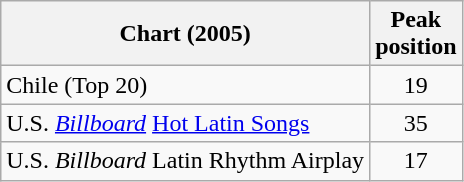<table class="wikitable">
<tr>
<th>Chart (2005)</th>
<th>Peak<br>position</th>
</tr>
<tr>
<td>Chile (Top 20)</td>
<td align="center">19</td>
</tr>
<tr>
<td>U.S. <em><a href='#'>Billboard</a></em> <a href='#'>Hot Latin Songs</a></td>
<td align="center">35</td>
</tr>
<tr>
<td>U.S. <em>Billboard</em> Latin Rhythm Airplay</td>
<td align="center">17</td>
</tr>
</table>
